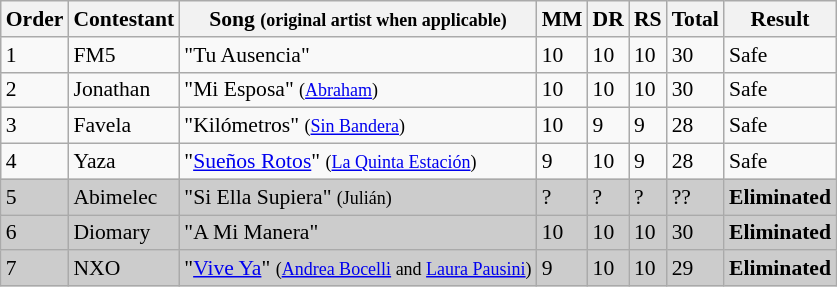<table class="wikitable" style="font-size:90%;">
<tr>
<th>Order</th>
<th>Contestant</th>
<th>Song <small>(original artist when applicable)</small></th>
<th>MM</th>
<th>DR</th>
<th>RS</th>
<th>Total</th>
<th>Result</th>
</tr>
<tr>
<td>1</td>
<td>FM5</td>
<td>"Tu Ausencia"</td>
<td>10</td>
<td>10</td>
<td>10</td>
<td>30</td>
<td>Safe</td>
</tr>
<tr>
<td>2</td>
<td>Jonathan</td>
<td>"Mi Esposa" <small>(<a href='#'>Abraham</a>)</small></td>
<td>10</td>
<td>10</td>
<td>10</td>
<td>30</td>
<td>Safe</td>
</tr>
<tr>
<td>3</td>
<td>Favela</td>
<td>"Kilómetros" <small>(<a href='#'>Sin Bandera</a>)</small></td>
<td>10</td>
<td>9</td>
<td>9</td>
<td>28</td>
<td>Safe</td>
</tr>
<tr>
<td>4</td>
<td>Yaza</td>
<td>"<a href='#'>Sueños Rotos</a>" <small>(<a href='#'>La Quinta Estación</a>)</small></td>
<td>9</td>
<td>10</td>
<td>9</td>
<td>28</td>
<td>Safe</td>
</tr>
<tr style="background:#ccc;">
<td>5</td>
<td>Abimelec</td>
<td>"Si Ella Supiera" <small>(Julián)</small></td>
<td>?</td>
<td>?</td>
<td>?</td>
<td>??</td>
<td><strong>Eliminated</strong></td>
</tr>
<tr style="background:#ccc;">
<td>6</td>
<td>Diomary</td>
<td>"A Mi Manera"</td>
<td>10</td>
<td>10</td>
<td>10</td>
<td>30</td>
<td><strong>Eliminated</strong></td>
</tr>
<tr style="background:#ccc;">
<td>7</td>
<td>NXO</td>
<td>"<a href='#'>Vive Ya</a>" <small>(<a href='#'>Andrea Bocelli</a> and <a href='#'>Laura Pausini</a>)</small></td>
<td>9</td>
<td>10</td>
<td>10</td>
<td>29</td>
<td><strong>Eliminated</strong></td>
</tr>
</table>
